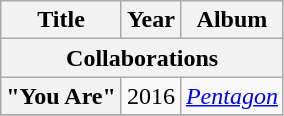<table class="wikitable plainrowheaders" style="text-align:center;">
<tr>
<th scope="col">Title</th>
<th scope="col">Year</th>
<th scope="col">Album</th>
</tr>
<tr>
<th colspan="3">Collaborations</th>
</tr>
<tr>
<th scope="row">"You Are" </th>
<td>2016</td>
<td><em><a href='#'>Pentagon</a></em></td>
</tr>
<tr>
</tr>
</table>
